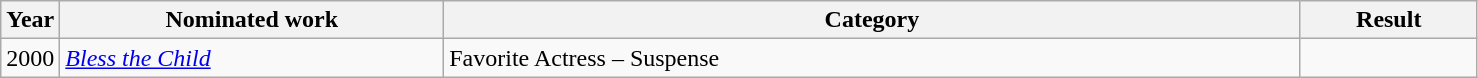<table class=wikitable>
<tr>
<th width=4%>Year</th>
<th width=26%>Nominated work</th>
<th width=58%>Category</th>
<th width=12%>Result</th>
</tr>
<tr>
<td>2000</td>
<td><em><a href='#'>Bless the Child</a></em></td>
<td>Favorite Actress – Suspense</td>
<td></td>
</tr>
</table>
